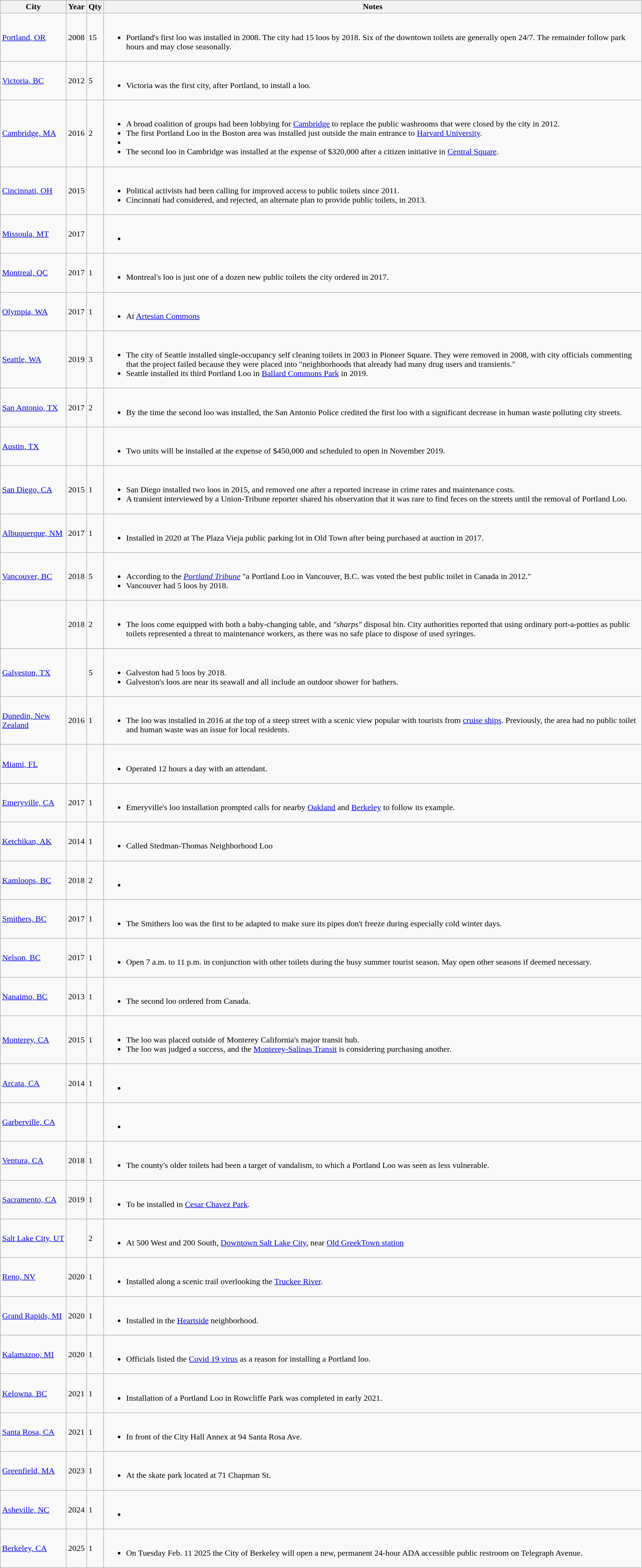<table class="wikitable sortable">
<tr>
<th>City</th>
<th>Year</th>
<th>Qty</th>
<th>Notes</th>
</tr>
<tr>
<td><a href='#'>Portland, OR</a></td>
<td>2008</td>
<td>15</td>
<td><br><ul><li>Portland's first loo was installed in 2008. The city had 15 loos by 2018. Six of the downtown toilets are generally open 24/7. The remainder follow park hours and may close seasonally.</li></ul></td>
</tr>
<tr>
<td><a href='#'>Victoria, BC</a></td>
<td>2012</td>
<td>5</td>
<td><br><ul><li>Victoria was the first city, after Portland, to install a loo.</li></ul></td>
</tr>
<tr>
<td><a href='#'>Cambridge, MA</a></td>
<td>2016</td>
<td>2</td>
<td><br><ul><li>A broad coalition of groups had been lobbying for <a href='#'>Cambridge</a> to replace the public washrooms that were closed by the city in 2012.</li><li>The first Portland Loo in the Boston area was installed just outside the main entrance to <a href='#'>Harvard University</a>.</li><li></li><li>The second loo in Cambridge was installed at the expense of $320,000 after a citizen initiative in <a href='#'>Central Square</a>.</li></ul></td>
</tr>
<tr>
<td><a href='#'>Cincinnati, OH</a></td>
<td>2015</td>
<td></td>
<td><br><ul><li>Political activists had been calling for improved access to public toilets since 2011.</li><li>Cincinnati had considered, and rejected, an alternate plan to provide public toilets, in 2013.</li></ul></td>
</tr>
<tr>
<td><a href='#'>Missoula, MT</a></td>
<td>2017</td>
<td></td>
<td><br><ul><li></li></ul></td>
</tr>
<tr>
<td><a href='#'>Montreal, QC</a></td>
<td>2017</td>
<td>1</td>
<td><br><ul><li>Montreal's loo is just one of a dozen new public toilets the city ordered in 2017.</li></ul></td>
</tr>
<tr>
<td><a href='#'>Olympia, WA</a></td>
<td>2017</td>
<td>1</td>
<td><br><ul><li>At <a href='#'>Artesian Commons</a></li></ul></td>
</tr>
<tr>
<td><a href='#'>Seattle, WA</a></td>
<td>2019</td>
<td>3</td>
<td><br><ul><li>The city of Seattle installed single-occupancy self cleaning toilets in 2003 in Pioneer Square. They were removed in 2008, with city officials commenting that the project failed because they were placed into "neighborhoods that already had many drug users and transients."</li><li>Seattle installed its third Portland Loo in <a href='#'>Ballard Commons Park</a> in 2019.</li></ul></td>
</tr>
<tr>
<td><a href='#'>San Antonio, TX</a></td>
<td>2017</td>
<td>2</td>
<td><br><ul><li>By the time the second loo was installed, the San Antonio Police credited the first loo with a significant decrease in human waste polluting city streets.</li></ul></td>
</tr>
<tr>
<td><a href='#'>Austin, TX</a></td>
<td></td>
<td></td>
<td><br><ul><li>Two units will be installed at the expense of $450,000 and scheduled to open in November 2019.</li></ul></td>
</tr>
<tr>
<td><a href='#'>San Diego, CA</a></td>
<td>2015</td>
<td>1</td>
<td><br><ul><li>San Diego installed two loos in 2015, and removed one after a reported increase in crime rates and maintenance costs.</li><li>A transient interviewed by a Union-Tribune reporter shared his observation that it was rare to find feces on the streets until the removal of Portland Loo.</li></ul></td>
</tr>
<tr>
<td><a href='#'>Albuquerque, NM</a></td>
<td>2017</td>
<td>1</td>
<td><br><ul><li>Installed in 2020 at The Plaza Vieja public parking lot in Old Town after being purchased at auction in 2017.</li></ul></td>
</tr>
<tr>
<td><a href='#'>Vancouver, BC</a></td>
<td>2018</td>
<td>5</td>
<td><br><ul><li>According to the <em><a href='#'>Portland Tribune</a></em> "a Portland Loo in Vancouver, B.C. was voted the best public toilet in Canada in 2012."</li><li>Vancouver had 5 loos by 2018.</li></ul></td>
</tr>
<tr>
<td></td>
<td>2018</td>
<td>2</td>
<td><br><ul><li>The loos come equipped with both a baby-changing table, and <em>"sharps"</em> disposal bin.  City authorities reported that using ordinary port-a-potties as public toilets represented a threat to maintenance workers, as there was no safe place to dispose of used syringes.</li></ul></td>
</tr>
<tr>
<td><a href='#'>Galveston, TX</a></td>
<td></td>
<td>5</td>
<td><br><ul><li>Galveston  had 5 loos by 2018.</li><li>Galveston's loos are near its seawall and all include an outdoor shower for bathers.</li></ul></td>
</tr>
<tr>
<td><a href='#'>Dunedin, New Zealand</a></td>
<td>2016</td>
<td>1</td>
<td><br><ul><li>The loo was installed in 2016 at the top of a steep street with a scenic view popular with tourists from <a href='#'>cruise ships</a>. Previously, the area had no public toilet and human waste was an issue for local residents.</li></ul></td>
</tr>
<tr>
<td><a href='#'>Miami, FL</a></td>
<td></td>
<td></td>
<td><br><ul><li>Operated 12 hours a day with an attendant.</li></ul></td>
</tr>
<tr>
<td><a href='#'>Emeryville, CA</a></td>
<td>2017</td>
<td>1</td>
<td><br><ul><li>Emeryville's loo installation prompted calls for nearby <a href='#'>Oakland</a> and <a href='#'>Berkeley</a> to follow its example.</li></ul></td>
</tr>
<tr>
<td><a href='#'>Ketchikan, AK</a></td>
<td>2014</td>
<td>1</td>
<td><br><ul><li>Called Stedman-Thomas Neighborhood Loo</li></ul></td>
</tr>
<tr>
<td><a href='#'>Kamloops, BC</a></td>
<td>2018</td>
<td>2</td>
<td><br><ul><li></li></ul></td>
</tr>
<tr>
<td><a href='#'>Smithers, BC</a></td>
<td>2017</td>
<td>1</td>
<td><br><ul><li>The Smithers loo was the first to be adapted to make sure its pipes don't freeze during especially cold winter days.</li></ul></td>
</tr>
<tr>
<td><a href='#'>Nelson, BC</a></td>
<td>2017</td>
<td>1</td>
<td><br><ul><li>Open 7 a.m. to 11 p.m. in conjunction with other toilets during the busy summer tourist season. May open other seasons if deemed necessary.</li></ul></td>
</tr>
<tr>
<td><a href='#'>Nanaimo, BC</a></td>
<td>2013</td>
<td>1</td>
<td><br><ul><li>The second loo ordered from Canada.</li></ul></td>
</tr>
<tr>
<td><a href='#'>Monterey, CA</a></td>
<td>2015</td>
<td>1</td>
<td><br><ul><li>The loo was placed outside of Monterey California's major transit hub.</li><li>The loo was judged a success, and the <a href='#'>Monterey-Salinas Transit</a> is considering purchasing another.</li></ul></td>
</tr>
<tr>
<td><a href='#'>Arcata, CA</a></td>
<td>2014</td>
<td>1</td>
<td><br><ul><li></li></ul></td>
</tr>
<tr>
<td><a href='#'>Garberville, CA</a></td>
<td></td>
<td></td>
<td><br><ul><li></li></ul></td>
</tr>
<tr>
<td><a href='#'>Ventura, CA</a></td>
<td>2018</td>
<td>1</td>
<td><br><ul><li>The county's older toilets had been a target of vandalism, to which a Portland Loo was seen as less vulnerable.</li></ul></td>
</tr>
<tr>
<td><a href='#'>Sacramento, CA</a></td>
<td>2019</td>
<td>1</td>
<td><br><ul><li>To be installed in <a href='#'>Cesar Chavez Park</a>.</li></ul></td>
</tr>
<tr>
<td><a href='#'>Salt Lake City, UT</a></td>
<td></td>
<td>2</td>
<td><br><ul><li>At 500 West and 200 South, <a href='#'>Downtown Salt Lake City</a>, near <a href='#'>Old GreekTown station</a></li></ul></td>
</tr>
<tr>
<td><a href='#'>Reno, NV</a></td>
<td>2020</td>
<td>1</td>
<td><br><ul><li>Installed along a scenic trail overlooking the <a href='#'>Truckee River</a>.</li></ul></td>
</tr>
<tr>
<td><a href='#'>Grand Rapids, MI</a></td>
<td>2020</td>
<td>1</td>
<td><br><ul><li>Installed in the <a href='#'>Heartside</a> neighborhood.</li></ul></td>
</tr>
<tr>
<td><a href='#'>Kalamazoo, MI</a></td>
<td>2020</td>
<td>1</td>
<td><br><ul><li>Officials listed the <a href='#'>Covid 19 virus</a> as a reason for installing a Portland loo.</li></ul></td>
</tr>
<tr>
<td><a href='#'>Kelowna, BC</a></td>
<td>2021</td>
<td>1</td>
<td><br><ul><li>Installation of a Portland Loo in Rowcliffe Park was completed in early 2021.</li></ul></td>
</tr>
<tr>
<td><a href='#'>Santa Rosa, CA</a></td>
<td>2021</td>
<td>1</td>
<td><br><ul><li>In front of the City Hall Annex at 94 Santa Rosa Ave.</li></ul></td>
</tr>
<tr>
<td><a href='#'>Greenfield, MA</a></td>
<td>2023</td>
<td>1</td>
<td><br><ul><li>At the skate park located at 71 Chapman St.</li></ul></td>
</tr>
<tr>
<td><a href='#'>Asheville, NC</a></td>
<td>2024</td>
<td>1</td>
<td><br><ul><li></li></ul></td>
</tr>
<tr>
<td><a href='#'>Berkeley, CA</a></td>
<td>2025</td>
<td>1</td>
<td><br><ul><li>On Tuesday Feb. 11 2025 the City of Berkeley will open a new, permanent 24-hour ADA accessible public restroom on Telegraph Avenue.</li></ul></td>
</tr>
</table>
